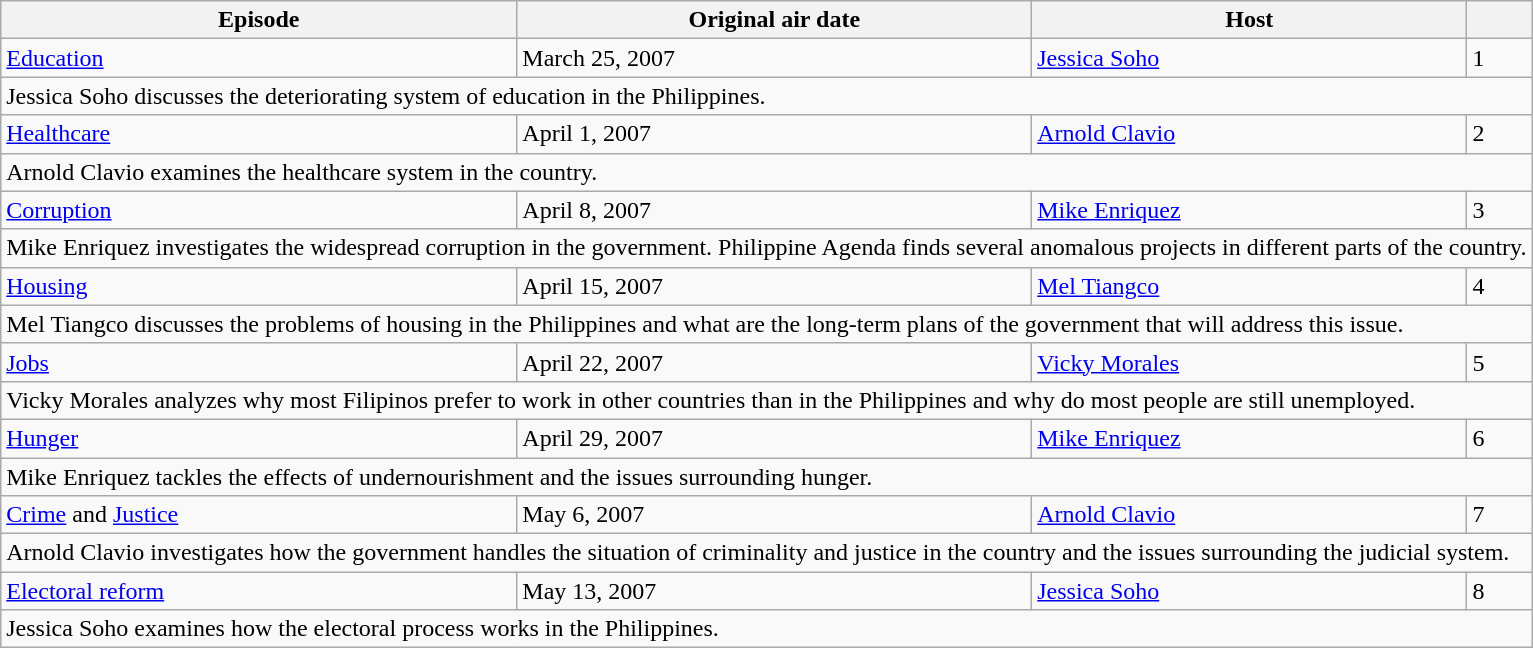<table class="wikitable">
<tr>
<th>Episode</th>
<th>Original air date</th>
<th>Host</th>
<th></th>
</tr>
<tr>
<td><a href='#'>Education</a></td>
<td>March 25, 2007</td>
<td><a href='#'>Jessica Soho</a></td>
<td>1</td>
</tr>
<tr>
<td colspan=4>Jessica Soho discusses the deteriorating system of education in the Philippines.</td>
</tr>
<tr>
<td><a href='#'>Healthcare</a></td>
<td>April 1, 2007</td>
<td><a href='#'>Arnold Clavio</a></td>
<td>2</td>
</tr>
<tr>
<td colspan=4>Arnold Clavio examines the healthcare system in the country.</td>
</tr>
<tr>
<td><a href='#'>Corruption</a></td>
<td>April 8, 2007</td>
<td><a href='#'>Mike Enriquez</a></td>
<td>3</td>
</tr>
<tr>
<td colspan=4>Mike Enriquez investigates the widespread corruption in the government. Philippine Agenda finds several anomalous projects in different parts of the country.</td>
</tr>
<tr>
<td><a href='#'>Housing</a></td>
<td>April 15, 2007</td>
<td><a href='#'>Mel Tiangco</a></td>
<td>4</td>
</tr>
<tr>
<td colspan=4>Mel Tiangco discusses the problems of housing in the Philippines and what are the long-term plans of the government that will address this issue.</td>
</tr>
<tr>
<td><a href='#'>Jobs</a></td>
<td>April 22, 2007</td>
<td><a href='#'>Vicky Morales</a></td>
<td>5</td>
</tr>
<tr>
<td colspan=4>Vicky Morales analyzes why most Filipinos prefer to work in other countries than in the Philippines and why do most people are still unemployed.</td>
</tr>
<tr>
<td><a href='#'>Hunger</a></td>
<td>April 29, 2007</td>
<td><a href='#'>Mike Enriquez</a></td>
<td>6</td>
</tr>
<tr>
<td colspan=4>Mike Enriquez tackles the effects of undernourishment and the issues surrounding hunger.</td>
</tr>
<tr>
<td><a href='#'>Crime</a> and <a href='#'>Justice</a></td>
<td>May 6, 2007</td>
<td><a href='#'>Arnold Clavio</a></td>
<td>7</td>
</tr>
<tr>
<td colspan=4>Arnold Clavio investigates how the government handles the situation of criminality and justice in the country and the issues surrounding the judicial system.</td>
</tr>
<tr>
<td><a href='#'>Electoral reform</a></td>
<td>May 13, 2007</td>
<td><a href='#'>Jessica Soho</a></td>
<td>8</td>
</tr>
<tr>
<td colspan=4>Jessica Soho examines how the electoral process works in the Philippines.</td>
</tr>
</table>
